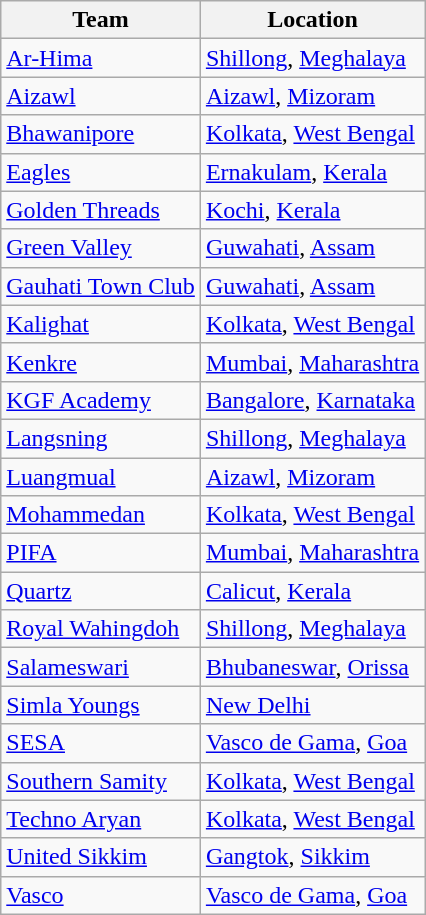<table class="wikitable sortable">
<tr>
<th>Team</th>
<th>Location</th>
</tr>
<tr>
<td><a href='#'>Ar-Hima</a></td>
<td><a href='#'>Shillong</a>, <a href='#'>Meghalaya</a></td>
</tr>
<tr>
<td><a href='#'>Aizawl</a></td>
<td><a href='#'>Aizawl</a>, <a href='#'>Mizoram</a></td>
</tr>
<tr>
<td><a href='#'>Bhawanipore</a></td>
<td><a href='#'>Kolkata</a>, <a href='#'>West Bengal</a></td>
</tr>
<tr>
<td><a href='#'>Eagles</a></td>
<td><a href='#'>Ernakulam</a>, <a href='#'>Kerala</a></td>
</tr>
<tr>
<td><a href='#'>Golden Threads</a></td>
<td><a href='#'>Kochi</a>, <a href='#'>Kerala</a></td>
</tr>
<tr>
<td><a href='#'>Green Valley</a></td>
<td><a href='#'>Guwahati</a>, <a href='#'>Assam</a></td>
</tr>
<tr>
<td><a href='#'>Gauhati Town Club</a></td>
<td><a href='#'>Guwahati</a>, <a href='#'>Assam</a></td>
</tr>
<tr>
<td><a href='#'>Kalighat</a></td>
<td><a href='#'>Kolkata</a>, <a href='#'>West Bengal</a></td>
</tr>
<tr>
<td><a href='#'>Kenkre</a></td>
<td><a href='#'>Mumbai</a>, <a href='#'>Maharashtra</a></td>
</tr>
<tr>
<td><a href='#'>KGF Academy</a></td>
<td><a href='#'>Bangalore</a>, <a href='#'>Karnataka</a></td>
</tr>
<tr>
<td><a href='#'>Langsning</a></td>
<td><a href='#'>Shillong</a>, <a href='#'>Meghalaya</a></td>
</tr>
<tr>
<td><a href='#'>Luangmual</a></td>
<td><a href='#'>Aizawl</a>, <a href='#'>Mizoram</a></td>
</tr>
<tr>
<td><a href='#'>Mohammedan</a></td>
<td><a href='#'>Kolkata</a>, <a href='#'>West Bengal</a></td>
</tr>
<tr>
<td><a href='#'>PIFA</a></td>
<td><a href='#'>Mumbai</a>, <a href='#'>Maharashtra</a></td>
</tr>
<tr>
<td><a href='#'>Quartz</a></td>
<td><a href='#'>Calicut</a>, <a href='#'>Kerala</a></td>
</tr>
<tr>
<td><a href='#'>Royal Wahingdoh</a></td>
<td><a href='#'>Shillong</a>, <a href='#'>Meghalaya</a></td>
</tr>
<tr>
<td><a href='#'>Salameswari</a></td>
<td><a href='#'>Bhubaneswar</a>, <a href='#'>Orissa</a></td>
</tr>
<tr>
<td><a href='#'>Simla Youngs</a></td>
<td><a href='#'>New Delhi</a></td>
</tr>
<tr>
<td><a href='#'>SESA</a></td>
<td><a href='#'>Vasco de Gama</a>, <a href='#'>Goa</a></td>
</tr>
<tr>
<td><a href='#'>Southern Samity</a></td>
<td><a href='#'>Kolkata</a>, <a href='#'>West Bengal</a></td>
</tr>
<tr>
<td><a href='#'>Techno Aryan</a></td>
<td><a href='#'>Kolkata</a>, <a href='#'>West Bengal</a></td>
</tr>
<tr>
<td><a href='#'>United Sikkim</a></td>
<td><a href='#'>Gangtok</a>, <a href='#'>Sikkim</a></td>
</tr>
<tr>
<td><a href='#'>Vasco</a></td>
<td><a href='#'>Vasco de Gama</a>, <a href='#'>Goa</a></td>
</tr>
</table>
